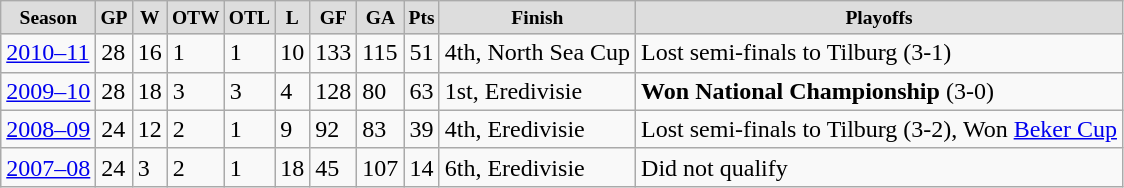<table class="wikitable">
<tr align="center" style="font-size: small; font-weight:bold; background-color:#dddddd; padding:5px;" |>
<td>Season</td>
<td>GP</td>
<td>W</td>
<td>OTW</td>
<td>OTL</td>
<td>L</td>
<td>GF</td>
<td>GA</td>
<td>Pts</td>
<td>Finish</td>
<td>Playoffs</td>
</tr>
<tr>
<td><a href='#'>2010–11</a></td>
<td>28</td>
<td>16</td>
<td>1</td>
<td>1</td>
<td>10</td>
<td>133</td>
<td>115</td>
<td>51</td>
<td>4th, North Sea Cup</td>
<td>Lost semi-finals to Tilburg (3-1)</td>
</tr>
<tr>
<td><a href='#'>2009–10</a></td>
<td>28</td>
<td>18</td>
<td>3</td>
<td>3</td>
<td>4</td>
<td>128</td>
<td>80</td>
<td>63</td>
<td>1st, Eredivisie</td>
<td><strong>Won National Championship</strong> (3-0)</td>
</tr>
<tr>
<td><a href='#'>2008–09</a></td>
<td>24</td>
<td>12</td>
<td>2</td>
<td>1</td>
<td>9</td>
<td>92</td>
<td>83</td>
<td>39</td>
<td>4th, Eredivisie</td>
<td>Lost semi-finals to Tilburg (3-2), Won <a href='#'>Beker Cup</a></td>
</tr>
<tr>
<td><a href='#'>2007–08</a></td>
<td>24</td>
<td>3</td>
<td>2</td>
<td>1</td>
<td>18</td>
<td>45</td>
<td>107</td>
<td>14</td>
<td>6th, Eredivisie</td>
<td>Did not qualify</td>
</tr>
</table>
